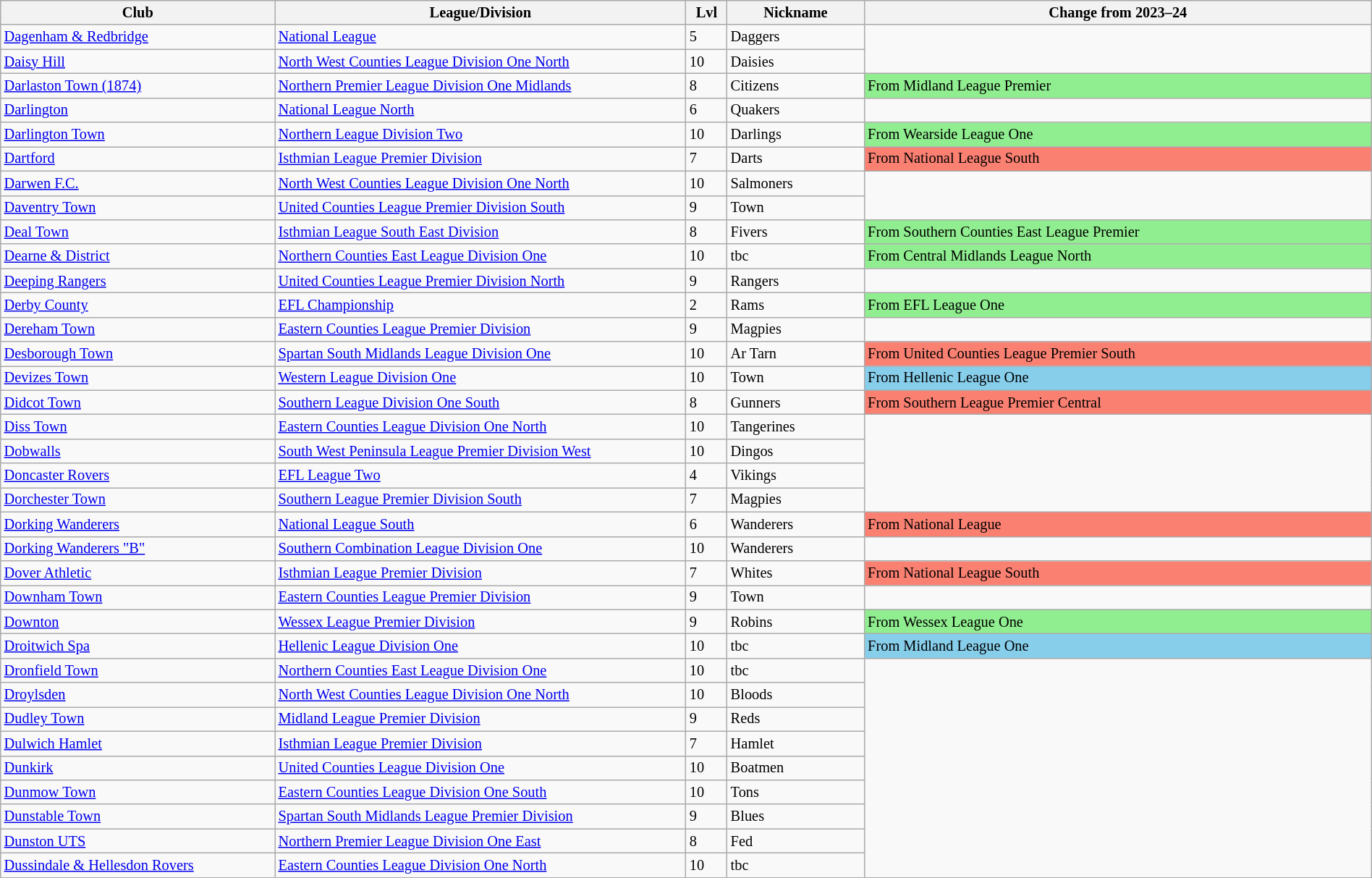<table class="wikitable sortable" width=100% style="font-size:85%">
<tr>
<th width=20%>Club</th>
<th width=30%>League/Division</th>
<th width=3%>Lvl</th>
<th width=10%>Nickname</th>
<th width=37%>Change from 2023–24</th>
</tr>
<tr>
<td><a href='#'>Dagenham & Redbridge</a></td>
<td><a href='#'>National League</a></td>
<td>5</td>
<td>Daggers</td>
</tr>
<tr>
<td><a href='#'>Daisy Hill</a></td>
<td><a href='#'>North West Counties League Division One North</a></td>
<td>10</td>
<td>Daisies</td>
</tr>
<tr>
<td><a href='#'>Darlaston Town (1874)</a></td>
<td><a href='#'>Northern Premier League Division One Midlands</a></td>
<td>8</td>
<td>Citizens</td>
<td style="background:lightgreen">From Midland League Premier</td>
</tr>
<tr>
<td><a href='#'>Darlington</a></td>
<td><a href='#'>National League North</a></td>
<td>6</td>
<td>Quakers</td>
</tr>
<tr>
<td><a href='#'>Darlington Town</a></td>
<td><a href='#'>Northern League Division Two</a></td>
<td>10</td>
<td>Darlings</td>
<td style="background:lightgreen">From Wearside League One</td>
</tr>
<tr>
<td><a href='#'>Dartford</a></td>
<td><a href='#'>Isthmian League Premier Division</a></td>
<td>7</td>
<td>Darts</td>
<td style="background:salmon">From National League South</td>
</tr>
<tr>
<td><a href='#'>Darwen F.C.</a></td>
<td><a href='#'>North West Counties League Division One North</a></td>
<td>10</td>
<td>Salmoners</td>
</tr>
<tr>
<td><a href='#'>Daventry Town</a></td>
<td><a href='#'>United Counties League Premier Division South</a></td>
<td>9</td>
<td>Town</td>
</tr>
<tr>
<td><a href='#'>Deal Town</a></td>
<td><a href='#'>Isthmian League South East Division</a></td>
<td>8</td>
<td>Fivers</td>
<td style="background:lightgreen">From Southern Counties East League Premier</td>
</tr>
<tr>
<td><a href='#'>Dearne & District</a></td>
<td><a href='#'>Northern Counties East League Division One</a></td>
<td>10</td>
<td>tbc</td>
<td style="background:lightgreen">From Central Midlands League North</td>
</tr>
<tr>
<td><a href='#'>Deeping Rangers</a></td>
<td><a href='#'>United Counties League Premier Division North</a></td>
<td>9</td>
<td>Rangers</td>
</tr>
<tr>
<td><a href='#'>Derby County</a></td>
<td><a href='#'>EFL Championship</a></td>
<td>2</td>
<td>Rams</td>
<td style="background:lightgreen">From EFL League One</td>
</tr>
<tr>
<td><a href='#'>Dereham Town</a></td>
<td><a href='#'>Eastern Counties League Premier Division</a></td>
<td>9</td>
<td>Magpies</td>
</tr>
<tr>
<td><a href='#'>Desborough Town</a></td>
<td><a href='#'>Spartan South Midlands League Division One</a></td>
<td>10</td>
<td>Ar Tarn</td>
<td style="background:salmon">From United Counties League Premier South</td>
</tr>
<tr>
<td><a href='#'>Devizes Town</a></td>
<td><a href='#'>Western League Division One</a></td>
<td>10</td>
<td>Town</td>
<td style="background:skyblue">From Hellenic League One</td>
</tr>
<tr>
<td><a href='#'>Didcot Town</a></td>
<td><a href='#'>Southern League Division One South</a></td>
<td>8</td>
<td>Gunners</td>
<td style="background:salmon">From Southern League Premier Central</td>
</tr>
<tr>
<td><a href='#'>Diss Town</a></td>
<td><a href='#'>Eastern Counties League Division One North</a></td>
<td>10</td>
<td>Tangerines</td>
</tr>
<tr>
<td><a href='#'>Dobwalls</a></td>
<td><a href='#'>South West Peninsula League Premier Division West</a></td>
<td>10</td>
<td>Dingos</td>
</tr>
<tr>
<td><a href='#'>Doncaster Rovers</a></td>
<td><a href='#'>EFL League Two</a></td>
<td>4</td>
<td>Vikings</td>
</tr>
<tr>
<td><a href='#'>Dorchester Town</a></td>
<td><a href='#'>Southern League Premier Division South</a></td>
<td>7</td>
<td>Magpies</td>
</tr>
<tr>
<td><a href='#'>Dorking Wanderers</a></td>
<td><a href='#'>National League South</a></td>
<td>6</td>
<td>Wanderers</td>
<td style="background:salmon">From National League</td>
</tr>
<tr>
<td><a href='#'>Dorking Wanderers "B"</a></td>
<td><a href='#'>Southern Combination League Division One</a></td>
<td>10</td>
<td>Wanderers</td>
</tr>
<tr>
<td><a href='#'>Dover Athletic</a></td>
<td><a href='#'>Isthmian League Premier Division</a></td>
<td>7</td>
<td>Whites</td>
<td style="background:salmon">From National League South</td>
</tr>
<tr>
<td><a href='#'>Downham Town</a></td>
<td><a href='#'>Eastern Counties League Premier Division</a></td>
<td>9</td>
<td>Town</td>
</tr>
<tr>
<td><a href='#'>Downton</a></td>
<td><a href='#'>Wessex League Premier Division</a></td>
<td>9</td>
<td>Robins</td>
<td style="background:lightgreen">From Wessex League One</td>
</tr>
<tr>
<td><a href='#'>Droitwich Spa</a></td>
<td><a href='#'>Hellenic League Division One</a></td>
<td>10</td>
<td>tbc</td>
<td style="background:skyblue">From Midland League One</td>
</tr>
<tr>
<td><a href='#'>Dronfield Town</a></td>
<td><a href='#'>Northern Counties East League Division One</a></td>
<td>10</td>
<td>tbc</td>
</tr>
<tr>
<td><a href='#'>Droylsden</a></td>
<td><a href='#'>North West Counties League Division One North</a></td>
<td>10</td>
<td>Bloods</td>
</tr>
<tr>
<td><a href='#'>Dudley Town</a></td>
<td><a href='#'>Midland League Premier Division</a></td>
<td>9</td>
<td>Reds</td>
</tr>
<tr>
<td><a href='#'>Dulwich Hamlet</a></td>
<td><a href='#'>Isthmian League Premier Division</a></td>
<td>7</td>
<td>Hamlet</td>
</tr>
<tr>
<td><a href='#'>Dunkirk</a></td>
<td><a href='#'>United Counties League Division One</a></td>
<td>10</td>
<td>Boatmen</td>
</tr>
<tr>
<td><a href='#'>Dunmow Town</a></td>
<td><a href='#'>Eastern Counties League Division One South</a></td>
<td>10</td>
<td>Tons</td>
</tr>
<tr>
<td><a href='#'>Dunstable Town</a></td>
<td><a href='#'>Spartan South Midlands League Premier Division</a></td>
<td>9</td>
<td>Blues</td>
</tr>
<tr>
<td><a href='#'>Dunston UTS</a></td>
<td><a href='#'>Northern Premier League Division One East</a></td>
<td>8</td>
<td>Fed</td>
</tr>
<tr>
<td><a href='#'>Dussindale & Hellesdon Rovers</a></td>
<td><a href='#'>Eastern Counties League Division One North</a></td>
<td>10</td>
<td>tbc</td>
</tr>
<tr>
</tr>
</table>
